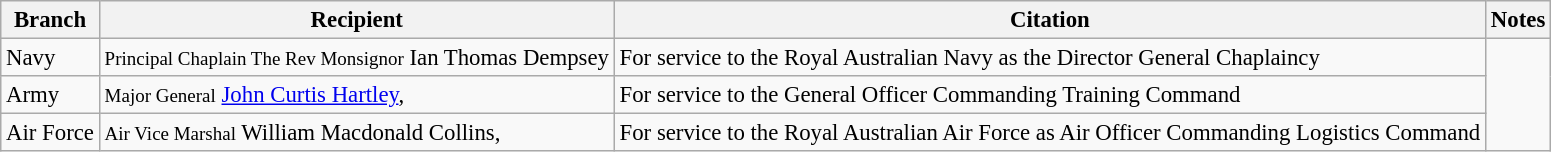<table class="wikitable" style="font-size:95%;">
<tr>
<th>Branch</th>
<th>Recipient</th>
<th>Citation</th>
<th>Notes</th>
</tr>
<tr>
<td>Navy</td>
<td><small>Principal Chaplain The Rev Monsignor</small> Ian Thomas Dempsey</td>
<td>For service to the Royal Australian Navy as the Director General Chaplaincy</td>
<td rowspan="3"></td>
</tr>
<tr>
<td>Army</td>
<td><small>Major General</small> <a href='#'>John Curtis Hartley</a>, </td>
<td>For service to the General Officer Commanding Training Command</td>
</tr>
<tr>
<td>Air Force</td>
<td><small>Air Vice Marshal</small> William Macdonald Collins, </td>
<td>For service to the Royal Australian Air Force as Air Officer Commanding Logistics Command</td>
</tr>
</table>
